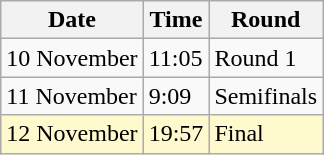<table class="wikitable">
<tr>
<th>Date</th>
<th>Time</th>
<th>Round</th>
</tr>
<tr>
<td>10 November</td>
<td>11:05</td>
<td>Round 1</td>
</tr>
<tr>
<td>11 November</td>
<td>9:09</td>
<td>Semifinals</td>
</tr>
<tr style=background:lemonchiffon>
<td>12 November</td>
<td>19:57</td>
<td>Final</td>
</tr>
</table>
